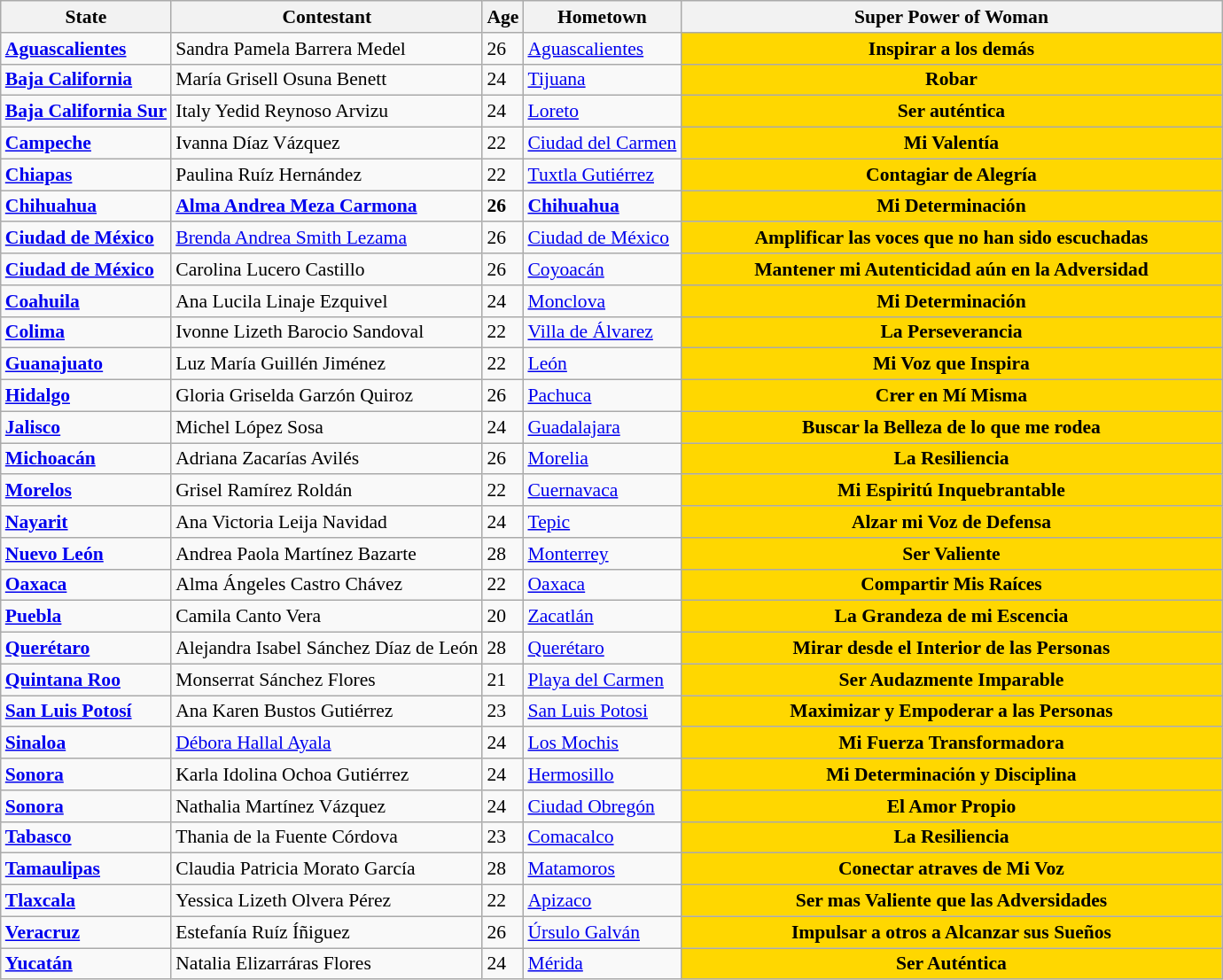<table class="wikitable sortable" style="font-size: 90%;">
<tr>
<th>State</th>
<th>Contestant</th>
<th>Age</th>
<th>Hometown</th>
<th style="width:400px">Super Power of Woman</th>
</tr>
<tr>
<td><strong> <a href='#'>Aguascalientes</a></strong></td>
<td>Sandra Pamela Barrera Medel</td>
<td>26</td>
<td><a href='#'>Aguascalientes</a></td>
<td align="center" style="width:150px;color:black" bgcolor="gold"><strong>Inspirar a los demás</strong></td>
</tr>
<tr>
<td><strong> <a href='#'>Baja California</a></strong></td>
<td>María Grisell Osuna Benett</td>
<td>24</td>
<td><a href='#'>Tijuana</a></td>
<td align="center" style="width:150px;color:black" bgcolor="gold"><strong>Robar</strong></td>
</tr>
<tr>
<td><strong> <a href='#'>Baja California Sur</a></strong></td>
<td>Italy Yedid Reynoso Arvizu </td>
<td>24</td>
<td><a href='#'>Loreto</a></td>
<td align="center" style="width:150px;color:black" bgcolor="gold"><strong>Ser auténtica</strong></td>
</tr>
<tr>
<td><strong> <a href='#'>Campeche</a></strong></td>
<td>Ivanna Díaz Vázquez</td>
<td>22</td>
<td><a href='#'>Ciudad del Carmen</a></td>
<td align="center" style="width:150px;color:black" bgcolor="gold"><strong>Mi Valentía</strong></td>
</tr>
<tr>
<td><strong> <a href='#'>Chiapas</a></strong></td>
<td>Paulina Ruíz Hernández</td>
<td>22</td>
<td><a href='#'>Tuxtla Gutiérrez</a></td>
<td align="center" style="width:150px;color:black" bgcolor="gold"><strong>Contagiar de Alegría</strong></td>
</tr>
<tr>
<td><strong>  <a href='#'>Chihuahua</a></strong></td>
<td><strong><a href='#'>Alma Andrea Meza Carmona</a></strong>  </td>
<td><strong>26</strong></td>
<td><strong><a href='#'>Chihuahua</a></strong></td>
<td align="center" style="width:150px;color:black" bgcolor="gold"><strong>Mi Determinación</strong></td>
</tr>
<tr>
<td><strong>  <a href='#'>Ciudad de México</a></strong></td>
<td><a href='#'>Brenda Andrea Smith Lezama</a></td>
<td>26</td>
<td><a href='#'>Ciudad de México</a></td>
<td align="center" style="width:150px;color:black" bgcolor="gold"><strong>Amplificar las voces que no han sido escuchadas</strong></td>
</tr>
<tr>
<td><strong>  <a href='#'>Ciudad de México</a></strong></td>
<td>Carolina Lucero Castillo </td>
<td>26</td>
<td><a href='#'>Coyoacán</a></td>
<td align="center" style="width:150px;color:black" bgcolor="gold"><strong>Mantener mi Autenticidad aún en la Adversidad</strong></td>
</tr>
<tr>
<td><strong>  <a href='#'>Coahuila</a></strong></td>
<td>Ana Lucila Linaje Ezquivel</td>
<td>24</td>
<td><a href='#'>Monclova</a></td>
<td align="center" style="width:150px;color:black" bgcolor="gold"><strong>Mi Determinación</strong></td>
</tr>
<tr>
<td><strong>  <a href='#'>Colima</a></strong></td>
<td>Ivonne Lizeth Barocio Sandoval</td>
<td>22</td>
<td><a href='#'>Villa de Álvarez</a></td>
<td align="center" style="width:150px;color:black" bgcolor="gold"><strong>La Perseverancia</strong></td>
</tr>
<tr>
<td><strong> <a href='#'>Guanajuato</a></strong></td>
<td>Luz María Guillén Jiménez</td>
<td>22</td>
<td><a href='#'>León</a></td>
<td align="center" style="width:150px;color:black" bgcolor="gold"><strong>Mi Voz que Inspira</strong></td>
</tr>
<tr>
<td><strong> <a href='#'>Hidalgo</a></strong></td>
<td>Gloria Griselda Garzón Quiroz</td>
<td>26</td>
<td><a href='#'>Pachuca</a></td>
<td align="center" style="width:150px;color:black" bgcolor="gold"><strong>Crer en Mí Misma</strong></td>
</tr>
<tr>
<td><strong> <a href='#'>Jalisco</a></strong></td>
<td>Michel López Sosa </td>
<td>24</td>
<td><a href='#'>Guadalajara</a></td>
<td align="center" style="width:150px;color:black" bgcolor="gold"><strong>Buscar la Belleza de lo que me rodea</strong></td>
</tr>
<tr>
<td><strong> <a href='#'>Michoacán</a></strong></td>
<td>Adriana Zacarías Avilés</td>
<td>26</td>
<td><a href='#'>Morelia</a></td>
<td align="center" style="width:150px;color:black" bgcolor="gold"><strong>La Resiliencia</strong></td>
</tr>
<tr>
<td><strong> <a href='#'>Morelos</a></strong></td>
<td>Grisel Ramírez Roldán</td>
<td>22</td>
<td><a href='#'>Cuernavaca</a></td>
<td align="center" style="width:150px;color:black" bgcolor="gold"><strong>Mi Espiritú Inquebrantable</strong></td>
</tr>
<tr>
<td><strong> <a href='#'>Nayarit</a></strong></td>
<td>Ana Victoria Leija Navidad</td>
<td>24</td>
<td><a href='#'>Tepic</a></td>
<td align="center" style="width:150px;color:black" bgcolor="gold"><strong>Alzar mi Voz de Defensa</strong></td>
</tr>
<tr>
<td><strong> <a href='#'>Nuevo León</a></strong></td>
<td>Andrea Paola Martínez Bazarte</td>
<td>28</td>
<td><a href='#'>Monterrey</a></td>
<td align="center" style="width:150px;color:black" bgcolor="gold"><strong>Ser Valiente</strong></td>
</tr>
<tr>
<td><strong> <a href='#'>Oaxaca</a></strong></td>
<td>Alma Ángeles Castro Chávez </td>
<td>22</td>
<td><a href='#'>Oaxaca</a></td>
<td align="center" style="width:150px;color:black" bgcolor="gold"><strong>Compartir Mis Raíces</strong></td>
</tr>
<tr>
<td><strong> <a href='#'>Puebla</a></strong></td>
<td>Camila Canto Vera</td>
<td>20</td>
<td><a href='#'>Zacatlán</a></td>
<td align="center" style="width:150px;color:black" bgcolor="gold"><strong>La Grandeza de mi Escencia</strong></td>
</tr>
<tr>
<td><strong> <a href='#'>Querétaro</a></strong></td>
<td>Alejandra Isabel Sánchez Díaz de León</td>
<td>28</td>
<td><a href='#'>Querétaro</a></td>
<td align="center" style="width:150px;color:black" bgcolor="gold"><strong>Mirar desde el Interior de las Personas</strong></td>
</tr>
<tr>
<td><strong> <a href='#'>Quintana Roo</a></strong></td>
<td>Monserrat Sánchez Flores</td>
<td>21</td>
<td><a href='#'>Playa del Carmen</a></td>
<td align="center" style="width:150px;color:black" bgcolor="gold"><strong>Ser Audazmente Imparable</strong></td>
</tr>
<tr>
<td><strong> <a href='#'>San Luis Potosí</a></strong></td>
<td>Ana Karen Bustos Gutiérrez</td>
<td>23</td>
<td><a href='#'>San Luis Potosi</a></td>
<td align="center" style="width:150px;color:black" bgcolor="gold"><strong>Maximizar y Empoderar a las Personas</strong></td>
</tr>
<tr>
<td><strong> <a href='#'>Sinaloa</a></strong></td>
<td><a href='#'>Débora Hallal Ayala</a></td>
<td>24</td>
<td><a href='#'>Los Mochis</a></td>
<td align="center" style="width:150px;color:black" bgcolor="gold"><strong>Mi Fuerza Transformadora</strong></td>
</tr>
<tr>
<td><strong> <a href='#'>Sonora</a></strong></td>
<td>Karla Idolina Ochoa Gutiérrez</td>
<td>24</td>
<td><a href='#'>Hermosillo</a></td>
<td align="center" style="width:150px;color:black" bgcolor="gold"><strong>Mi Determinación y Disciplina</strong></td>
</tr>
<tr>
<td><strong> <a href='#'>Sonora</a></strong></td>
<td>Nathalia Martínez Vázquez</td>
<td>24</td>
<td><a href='#'>Ciudad Obregón</a></td>
<td align="center" style="width:150px;color:black" bgcolor="gold"><strong>El Amor Propio</strong></td>
</tr>
<tr>
<td><strong> <a href='#'>Tabasco</a></strong></td>
<td>Thania de la Fuente Córdova</td>
<td>23</td>
<td><a href='#'>Comacalco</a></td>
<td align="center" style="width:150px;color:black" bgcolor="gold"><strong>La Resiliencia</strong></td>
</tr>
<tr>
<td><strong> <a href='#'>Tamaulipas</a></strong></td>
<td>Claudia Patricia Morato García</td>
<td>28</td>
<td><a href='#'>Matamoros</a></td>
<td align="center" style="width:150px;color:black" bgcolor="gold"><strong>Conectar atraves de Mi Voz</strong></td>
</tr>
<tr>
<td><strong> <a href='#'>Tlaxcala</a></strong></td>
<td>Yessica Lizeth Olvera Pérez</td>
<td>22</td>
<td><a href='#'>Apizaco</a></td>
<td align="center" style="width:150px;color:black" bgcolor="gold"><strong>Ser mas Valiente que las Adversidades</strong></td>
</tr>
<tr>
<td><strong> <a href='#'>Veracruz</a></strong></td>
<td>Estefanía Ruíz Íñiguez</td>
<td>26</td>
<td><a href='#'>Úrsulo Galván</a></td>
<td align="center" style="width:150px;color:black" bgcolor="gold"><strong>Impulsar a otros a Alcanzar sus Sueños</strong></td>
</tr>
<tr>
<td><strong> <a href='#'>Yucatán</a></strong></td>
<td>Natalia Elizarráras Flores</td>
<td>24</td>
<td><a href='#'>Mérida</a></td>
<td align="center" style="width:150px;color:black" bgcolor="gold"><strong>Ser Auténtica</strong></td>
</tr>
</table>
